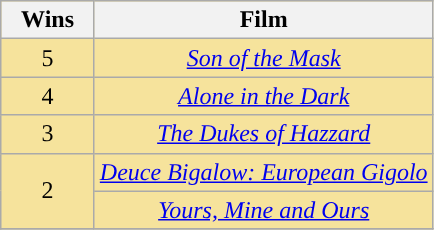<table class="wikitable sortable" rowspan=2 border="2" cellpadding="4" style="text-align: center; background: #f6e39c">
<tr>
<th scope="col" width="55">Wins</th>
<th scope="col" align="center">Film</th>
</tr>
<tr>
<td>5</td>
<td><em><a href='#'>Son of the Mask</a></em></td>
</tr>
<tr>
<td>4</td>
<td><em><a href='#'>Alone in the Dark</a></em></td>
</tr>
<tr>
<td>3</td>
<td><em><a href='#'>The Dukes of Hazzard</a></em></td>
</tr>
<tr>
<td rowspan="2" style="text-align:center">2</td>
<td><em><a href='#'>Deuce Bigalow: European Gigolo</a></em></td>
</tr>
<tr>
<td><em><a href='#'>Yours, Mine and Ours</a></em></td>
</tr>
<tr>
</tr>
</table>
